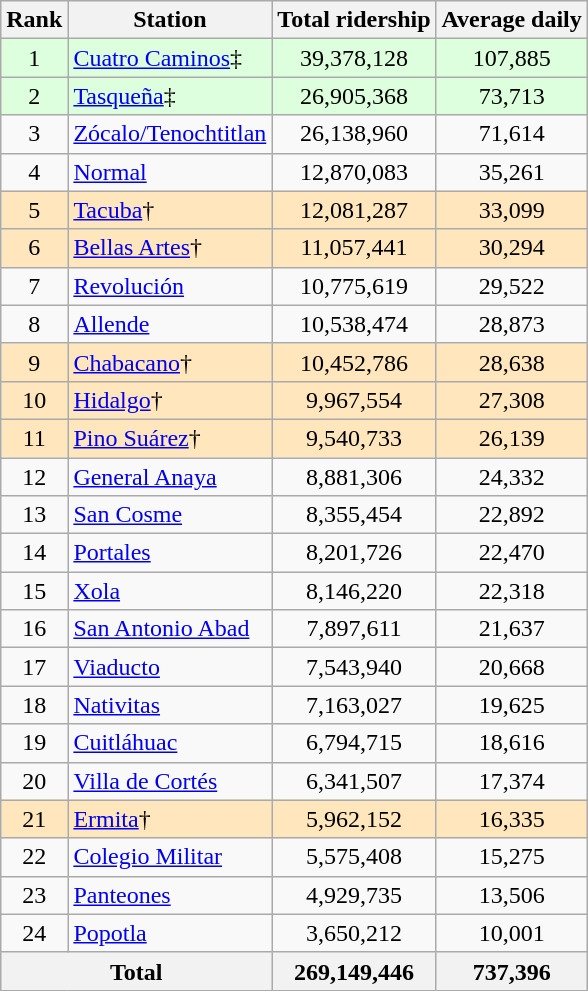<table class=wikitable style="text-align:center">
<tr>
<th>Rank</th>
<th>Station</th>
<th>Total ridership</th>
<th>Average daily</th>
</tr>
<tr style="background-color:#DDFFDD">
<td>1</td>
<td align=left><a href='#'>Cuatro Caminos</a>‡</td>
<td>39,378,128</td>
<td>107,885</td>
</tr>
<tr style="background-color:#DDFFDD">
<td>2</td>
<td align=left><a href='#'>Tasqueña</a>‡</td>
<td>26,905,368</td>
<td>73,713</td>
</tr>
<tr>
<td>3</td>
<td align=left><a href='#'>Zócalo/Tenochtitlan</a></td>
<td>26,138,960</td>
<td>71,614</td>
</tr>
<tr>
<td>4</td>
<td align=left><a href='#'>Normal</a></td>
<td>12,870,083</td>
<td>35,261</td>
</tr>
<tr style="background-color:#FFE6BD">
<td>5</td>
<td align=left><a href='#'>Tacuba</a>†</td>
<td>12,081,287</td>
<td>33,099</td>
</tr>
<tr style="background-color:#FFE6BD">
<td>6</td>
<td align=left><a href='#'>Bellas Artes</a>†</td>
<td>11,057,441</td>
<td>30,294</td>
</tr>
<tr>
<td>7</td>
<td align=left><a href='#'>Revolución</a></td>
<td>10,775,619</td>
<td>29,522</td>
</tr>
<tr>
<td>8</td>
<td align=left><a href='#'>Allende</a></td>
<td>10,538,474</td>
<td>28,873</td>
</tr>
<tr style="background-color:#FFE6BD">
<td>9</td>
<td align=left><a href='#'>Chabacano</a>†</td>
<td>10,452,786</td>
<td>28,638</td>
</tr>
<tr style="background-color:#FFE6BD">
<td>10</td>
<td align=left><a href='#'>Hidalgo</a>†</td>
<td>9,967,554</td>
<td>27,308</td>
</tr>
<tr style="background-color:#FFE6BD">
<td>11</td>
<td align=left><a href='#'>Pino Suárez</a>†</td>
<td>9,540,733</td>
<td>26,139</td>
</tr>
<tr>
<td>12</td>
<td align=left><a href='#'>General Anaya</a></td>
<td>8,881,306</td>
<td>24,332</td>
</tr>
<tr>
<td>13</td>
<td align=left><a href='#'>San Cosme</a></td>
<td>8,355,454</td>
<td>22,892</td>
</tr>
<tr>
<td>14</td>
<td align=left><a href='#'>Portales</a></td>
<td>8,201,726</td>
<td>22,470</td>
</tr>
<tr>
<td>15</td>
<td align=left><a href='#'>Xola</a></td>
<td>8,146,220</td>
<td>22,318</td>
</tr>
<tr>
<td>16</td>
<td align=left><a href='#'>San Antonio Abad</a></td>
<td>7,897,611</td>
<td>21,637</td>
</tr>
<tr>
<td>17</td>
<td align=left><a href='#'>Viaducto</a></td>
<td>7,543,940</td>
<td>20,668</td>
</tr>
<tr>
<td>18</td>
<td align=left><a href='#'>Nativitas</a></td>
<td>7,163,027</td>
<td>19,625</td>
</tr>
<tr>
<td>19</td>
<td align=left><a href='#'>Cuitláhuac</a></td>
<td>6,794,715</td>
<td>18,616</td>
</tr>
<tr>
<td>20</td>
<td align=left><a href='#'>Villa de Cortés</a></td>
<td>6,341,507</td>
<td>17,374</td>
</tr>
<tr style="background-color:#FFE6BD">
<td>21</td>
<td align=left><a href='#'>Ermita</a>†</td>
<td>5,962,152</td>
<td>16,335</td>
</tr>
<tr>
<td>22</td>
<td align=left><a href='#'>Colegio Militar</a></td>
<td>5,575,408</td>
<td>15,275</td>
</tr>
<tr>
<td>23</td>
<td align=left><a href='#'>Panteones</a></td>
<td>4,929,735</td>
<td>13,506</td>
</tr>
<tr>
<td>24</td>
<td align=left><a href='#'>Popotla</a></td>
<td>3,650,212</td>
<td>10,001</td>
</tr>
<tr>
<th colspan=2>Total</th>
<th>269,149,446</th>
<th>737,396</th>
</tr>
</table>
